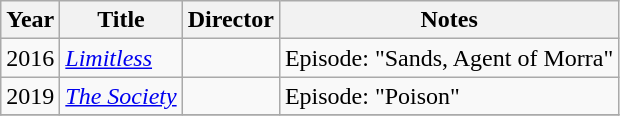<table class="wikitable sortable">
<tr>
<th>Year</th>
<th>Title</th>
<th class="unsortable">Director</th>
<th class="unsortable">Notes</th>
</tr>
<tr>
<td>2016</td>
<td><em><a href='#'>Limitless</a></em></td>
<td></td>
<td>Episode: "Sands, Agent of Morra"</td>
</tr>
<tr>
<td>2019</td>
<td><em><a href='#'>The Society</a></em></td>
<td></td>
<td>Episode: "Poison"</td>
</tr>
<tr>
</tr>
</table>
